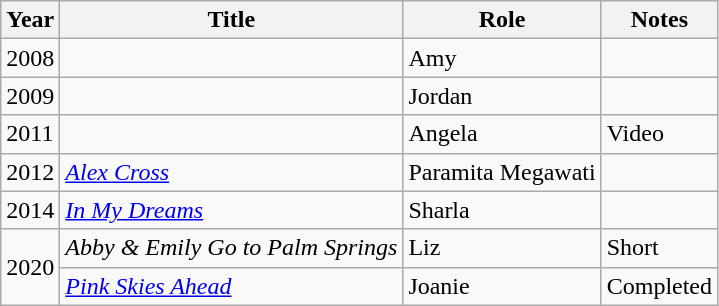<table class="wikitable sortable">
<tr>
<th>Year</th>
<th>Title</th>
<th>Role</th>
<th class="unsortable">Notes</th>
</tr>
<tr>
<td>2008</td>
<td><em></em></td>
<td>Amy</td>
<td></td>
</tr>
<tr>
<td>2009</td>
<td><em></em></td>
<td>Jordan</td>
<td></td>
</tr>
<tr>
<td>2011</td>
<td><em></em></td>
<td>Angela</td>
<td>Video</td>
</tr>
<tr>
<td>2012</td>
<td><em><a href='#'>Alex Cross</a></em></td>
<td>Paramita Megawati</td>
<td></td>
</tr>
<tr>
<td>2014</td>
<td><em><a href='#'>In My Dreams</a></em></td>
<td>Sharla</td>
<td></td>
</tr>
<tr>
<td rowspan="2">2020</td>
<td><em>Abby & Emily Go to Palm Springs</em></td>
<td>Liz</td>
<td>Short</td>
</tr>
<tr>
<td><em><a href='#'>Pink Skies Ahead</a></em></td>
<td>Joanie</td>
<td>Completed</td>
</tr>
</table>
